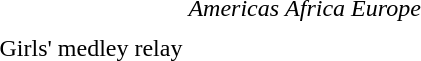<table>
<tr>
<td>Girls' medley relay<br></td>
<td><em>Americas</em> <br>  <br>  <br>  <br> </td>
<td><em>Africa</em> <br>  <br>  <br>  <br> </td>
<td><em>Europe</em> <br>  <br>  <br>  <br> </td>
</tr>
</table>
